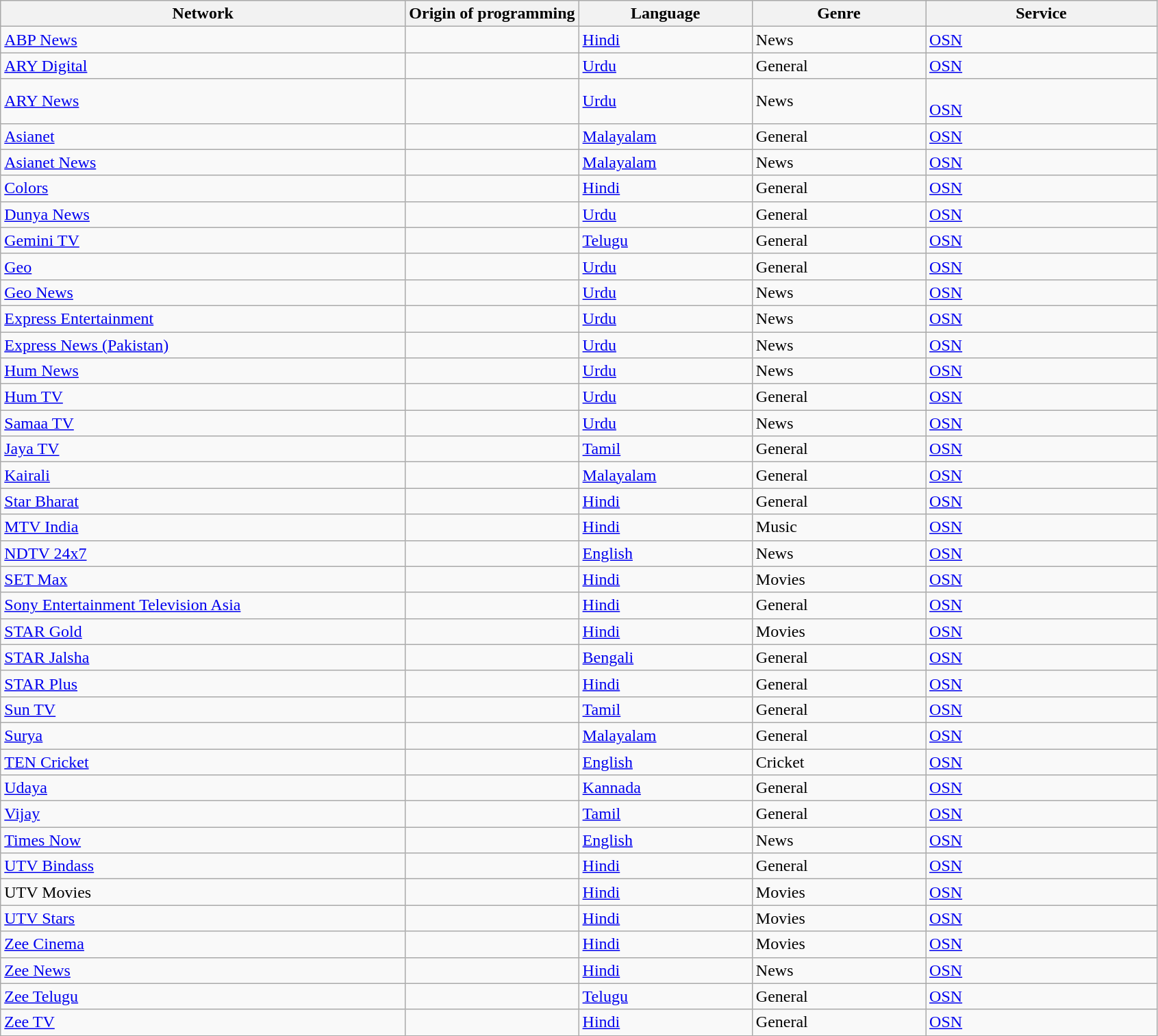<table class="wikitable sortable">
<tr>
<th width=35%>Network</th>
<th width=15%>Origin of programming</th>
<th width=15%>Language</th>
<th width=15%>Genre</th>
<th width=20%>Service</th>
</tr>
<tr>
<td><a href='#'>ABP News</a></td>
<td></td>
<td><a href='#'>Hindi</a></td>
<td>News</td>
<td><a href='#'>OSN</a></td>
</tr>
<tr>
<td><a href='#'>ARY Digital</a></td>
<td></td>
<td><a href='#'>Urdu</a></td>
<td>General</td>
<td><a href='#'>OSN</a></td>
</tr>
<tr>
<td><a href='#'>ARY News</a></td>
<td></td>
<td><a href='#'>Urdu</a></td>
<td>News</td>
<td><br><a href='#'>OSN</a></td>
</tr>
<tr>
<td><a href='#'>Asianet</a></td>
<td></td>
<td><a href='#'>Malayalam</a></td>
<td>General</td>
<td><a href='#'>OSN</a></td>
</tr>
<tr>
<td><a href='#'>Asianet News</a></td>
<td></td>
<td><a href='#'>Malayalam</a></td>
<td>News</td>
<td><a href='#'>OSN</a></td>
</tr>
<tr>
<td><a href='#'>Colors</a></td>
<td></td>
<td><a href='#'>Hindi</a></td>
<td>General</td>
<td><a href='#'>OSN</a></td>
</tr>
<tr>
<td><a href='#'>Dunya News</a></td>
<td></td>
<td><a href='#'>Urdu</a></td>
<td>General</td>
<td><a href='#'>OSN</a></td>
</tr>
<tr>
<td><a href='#'>Gemini TV</a></td>
<td></td>
<td><a href='#'>Telugu</a></td>
<td>General</td>
<td><a href='#'>OSN</a></td>
</tr>
<tr>
<td><a href='#'>Geo</a></td>
<td></td>
<td><a href='#'>Urdu</a></td>
<td>General</td>
<td><a href='#'>OSN</a></td>
</tr>
<tr>
<td><a href='#'>Geo News</a></td>
<td></td>
<td><a href='#'>Urdu</a></td>
<td>News</td>
<td><a href='#'>OSN</a></td>
</tr>
<tr>
<td><a href='#'>Express Entertainment</a></td>
<td></td>
<td><a href='#'>Urdu</a></td>
<td>News</td>
<td><a href='#'>OSN</a></td>
</tr>
<tr>
<td><a href='#'>Express News (Pakistan)</a></td>
<td></td>
<td><a href='#'>Urdu</a></td>
<td>News</td>
<td><a href='#'>OSN</a></td>
</tr>
<tr>
<td><a href='#'>Hum News</a></td>
<td></td>
<td><a href='#'>Urdu</a></td>
<td>News</td>
<td><a href='#'>OSN</a></td>
</tr>
<tr>
<td><a href='#'>Hum TV</a></td>
<td></td>
<td><a href='#'>Urdu</a></td>
<td>General</td>
<td><a href='#'>OSN</a></td>
</tr>
<tr>
<td><a href='#'>Samaa TV</a></td>
<td></td>
<td><a href='#'>Urdu</a></td>
<td>News</td>
<td><a href='#'>OSN</a></td>
</tr>
<tr>
<td><a href='#'>Jaya TV</a></td>
<td></td>
<td><a href='#'>Tamil</a></td>
<td>General</td>
<td><a href='#'>OSN</a></td>
</tr>
<tr>
<td><a href='#'>Kairali</a></td>
<td></td>
<td><a href='#'>Malayalam</a></td>
<td>General</td>
<td><a href='#'>OSN</a></td>
</tr>
<tr>
<td><a href='#'>Star Bharat</a></td>
<td></td>
<td><a href='#'>Hindi</a></td>
<td>General</td>
<td><a href='#'>OSN</a></td>
</tr>
<tr>
<td><a href='#'>MTV India</a></td>
<td></td>
<td><a href='#'>Hindi</a></td>
<td>Music</td>
<td><a href='#'>OSN</a></td>
</tr>
<tr>
<td><a href='#'>NDTV 24x7</a></td>
<td></td>
<td><a href='#'>English</a></td>
<td>News</td>
<td><a href='#'>OSN</a></td>
</tr>
<tr>
<td><a href='#'>SET Max</a></td>
<td></td>
<td><a href='#'>Hindi</a></td>
<td>Movies</td>
<td><a href='#'>OSN</a></td>
</tr>
<tr>
<td><a href='#'>Sony Entertainment Television Asia</a></td>
<td></td>
<td><a href='#'>Hindi</a></td>
<td>General</td>
<td><a href='#'>OSN</a></td>
</tr>
<tr>
<td><a href='#'>STAR Gold</a></td>
<td></td>
<td><a href='#'>Hindi</a></td>
<td>Movies</td>
<td><a href='#'>OSN</a></td>
</tr>
<tr>
<td><a href='#'>STAR Jalsha</a></td>
<td></td>
<td><a href='#'>Bengali</a></td>
<td>General</td>
<td><a href='#'>OSN</a></td>
</tr>
<tr>
<td><a href='#'>STAR Plus</a></td>
<td></td>
<td><a href='#'>Hindi</a></td>
<td>General</td>
<td><a href='#'>OSN</a></td>
</tr>
<tr>
<td><a href='#'>Sun TV</a></td>
<td></td>
<td><a href='#'>Tamil</a></td>
<td>General</td>
<td><a href='#'>OSN</a></td>
</tr>
<tr>
<td><a href='#'>Surya</a></td>
<td></td>
<td><a href='#'>Malayalam</a></td>
<td>General</td>
<td><a href='#'>OSN</a></td>
</tr>
<tr>
<td><a href='#'>TEN Cricket</a></td>
<td></td>
<td><a href='#'>English</a></td>
<td>Cricket</td>
<td><a href='#'>OSN</a></td>
</tr>
<tr>
<td><a href='#'>Udaya</a></td>
<td></td>
<td><a href='#'>Kannada</a></td>
<td>General</td>
<td><a href='#'>OSN</a></td>
</tr>
<tr>
<td><a href='#'>Vijay</a></td>
<td></td>
<td><a href='#'>Tamil</a></td>
<td>General</td>
<td><a href='#'>OSN</a></td>
</tr>
<tr>
<td><a href='#'>Times Now</a></td>
<td></td>
<td><a href='#'>English</a></td>
<td>News</td>
<td><a href='#'>OSN</a></td>
</tr>
<tr>
<td><a href='#'>UTV Bindass</a></td>
<td></td>
<td><a href='#'>Hindi</a></td>
<td>General</td>
<td><a href='#'>OSN</a></td>
</tr>
<tr>
<td>UTV Movies</td>
<td></td>
<td><a href='#'>Hindi</a></td>
<td>Movies</td>
<td><a href='#'>OSN</a></td>
</tr>
<tr>
<td><a href='#'>UTV Stars</a></td>
<td></td>
<td><a href='#'>Hindi</a></td>
<td>Movies</td>
<td><a href='#'>OSN</a></td>
</tr>
<tr>
<td><a href='#'>Zee Cinema</a></td>
<td></td>
<td><a href='#'>Hindi</a></td>
<td>Movies</td>
<td><a href='#'>OSN</a></td>
</tr>
<tr>
<td><a href='#'>Zee News</a></td>
<td></td>
<td><a href='#'>Hindi</a></td>
<td>News</td>
<td><a href='#'>OSN</a></td>
</tr>
<tr>
<td><a href='#'>Zee Telugu</a></td>
<td></td>
<td><a href='#'>Telugu</a></td>
<td>General</td>
<td><a href='#'>OSN</a></td>
</tr>
<tr>
<td><a href='#'>Zee TV</a></td>
<td></td>
<td><a href='#'>Hindi</a></td>
<td>General</td>
<td><a href='#'>OSN</a></td>
</tr>
</table>
